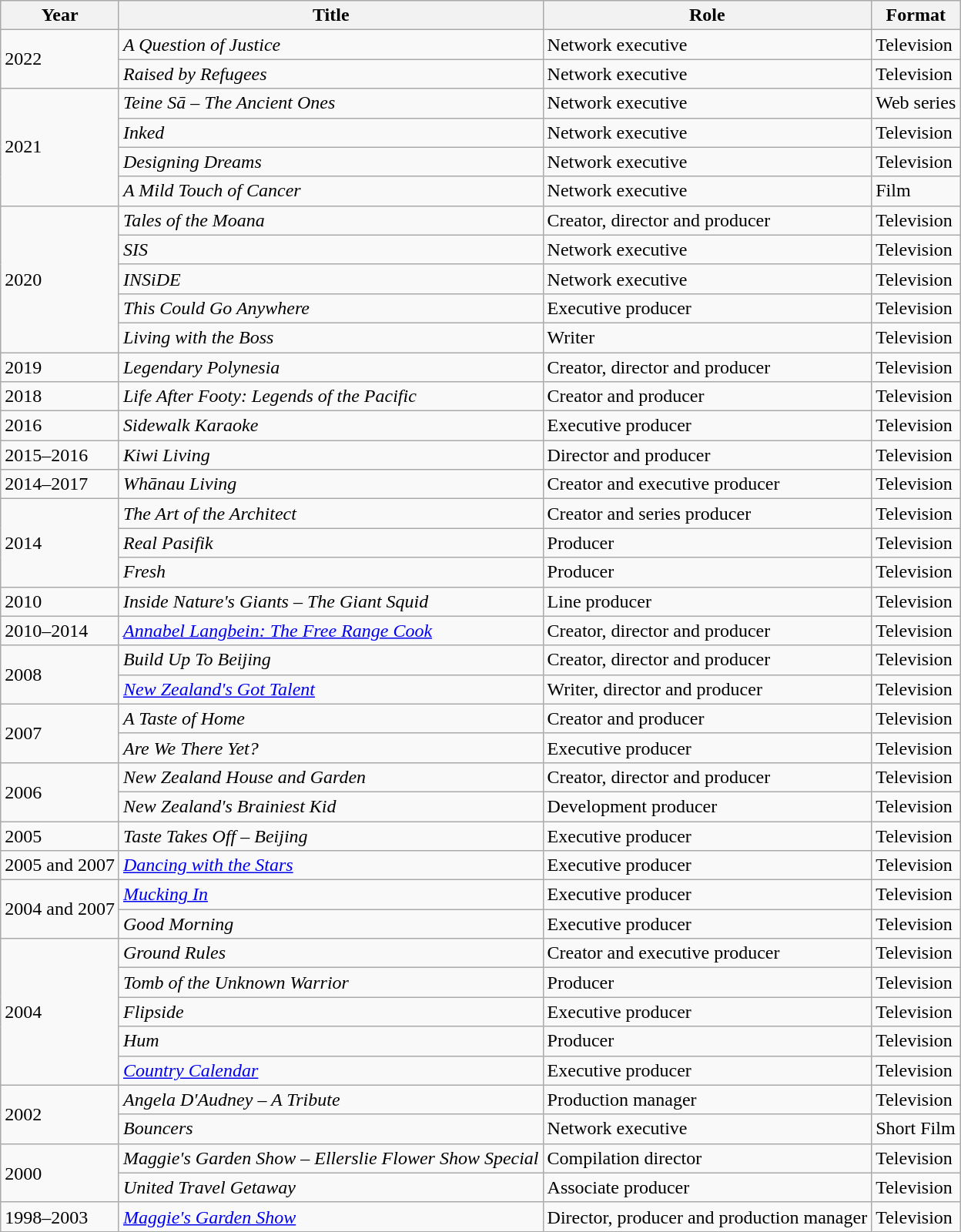<table class="wikitable">
<tr>
<th>Year</th>
<th>Title</th>
<th>Role</th>
<th>Format</th>
</tr>
<tr>
<td rowspan="2">2022</td>
<td><em>A Question of Justice</em></td>
<td>Network executive</td>
<td>Television</td>
</tr>
<tr>
<td><em>Raised by Refugees</em></td>
<td>Network executive</td>
<td>Television</td>
</tr>
<tr>
<td rowspan="4">2021</td>
<td><em>Teine Sā – The Ancient Ones</em></td>
<td>Network executive</td>
<td>Web series</td>
</tr>
<tr>
<td><em>Inked</em></td>
<td>Network executive</td>
<td>Television</td>
</tr>
<tr>
<td><em>Designing Dreams</em></td>
<td>Network executive</td>
<td>Television</td>
</tr>
<tr>
<td><em>A Mild Touch of Cancer</em></td>
<td>Network executive</td>
<td>Film</td>
</tr>
<tr>
<td rowspan="5">2020</td>
<td><em>Tales of the Moana</em></td>
<td>Creator, director and producer</td>
<td>Television</td>
</tr>
<tr>
<td><em>SIS</em></td>
<td>Network executive</td>
<td>Television</td>
</tr>
<tr>
<td><em>INSiDE</em></td>
<td>Network executive</td>
<td>Television</td>
</tr>
<tr>
<td><em>This Could Go Anywhere</em></td>
<td>Executive producer</td>
<td>Television</td>
</tr>
<tr>
<td><em>Living with the Boss</em></td>
<td>Writer</td>
<td>Television</td>
</tr>
<tr>
<td>2019</td>
<td><em>Legendary Polynesia</em></td>
<td>Creator, director and producer</td>
<td>Television</td>
</tr>
<tr>
<td>2018</td>
<td><em>Life After Footy: Legends of the Pacific</em></td>
<td>Creator and producer</td>
<td>Television</td>
</tr>
<tr>
<td>2016</td>
<td><em>Sidewalk Karaoke</em></td>
<td>Executive producer</td>
<td>Television</td>
</tr>
<tr>
<td>2015–2016</td>
<td><em>Kiwi Living</em></td>
<td>Director and producer</td>
<td>Television</td>
</tr>
<tr>
<td>2014–2017</td>
<td><em>Whānau Living</em></td>
<td>Creator and executive producer</td>
<td>Television</td>
</tr>
<tr>
<td rowspan="3">2014</td>
<td><em>The Art of the Architect</em></td>
<td>Creator and series producer</td>
<td>Television</td>
</tr>
<tr>
<td><em>Real Pasifik</em></td>
<td>Producer</td>
<td>Television</td>
</tr>
<tr>
<td><em>Fresh</em></td>
<td>Producer</td>
<td>Television</td>
</tr>
<tr>
<td>2010</td>
<td><em>Inside Nature's Giants – The Giant Squid</em></td>
<td>Line producer</td>
<td>Television</td>
</tr>
<tr>
<td>2010–2014</td>
<td><em><a href='#'>Annabel Langbein: The Free Range Cook</a></em></td>
<td>Creator, director and producer</td>
<td>Television</td>
</tr>
<tr>
<td rowspan="2">2008</td>
<td><em>Build Up To Beijing</em></td>
<td>Creator, director and producer</td>
<td>Television</td>
</tr>
<tr>
<td><em><a href='#'>New Zealand's Got Talent</a></em></td>
<td>Writer, director and producer</td>
<td>Television</td>
</tr>
<tr>
<td rowspan="2">2007</td>
<td><em>A Taste of Home</em></td>
<td>Creator and producer</td>
<td>Television</td>
</tr>
<tr>
<td><em>Are We There Yet?</em></td>
<td>Executive producer</td>
<td>Television</td>
</tr>
<tr>
<td rowspan="2">2006</td>
<td><em>New Zealand House and Garden</em></td>
<td>Creator, director and producer</td>
<td>Television</td>
</tr>
<tr>
<td><em>New Zealand's Brainiest Kid</em></td>
<td>Development producer</td>
<td>Television</td>
</tr>
<tr>
<td>2005</td>
<td><em>Taste Takes Off – Beijing</em></td>
<td>Executive producer</td>
<td>Television</td>
</tr>
<tr>
<td>2005 and 2007</td>
<td><em><a href='#'>Dancing with the Stars</a></em></td>
<td>Executive producer</td>
<td>Television</td>
</tr>
<tr>
<td rowspan="2">2004 and 2007</td>
<td><em><a href='#'>Mucking In</a></em></td>
<td>Executive producer</td>
<td>Television</td>
</tr>
<tr>
<td><em>Good Morning</em></td>
<td>Executive producer</td>
<td>Television</td>
</tr>
<tr>
<td rowspan="5">2004</td>
<td><em>Ground Rules</em></td>
<td>Creator and executive producer</td>
<td>Television</td>
</tr>
<tr>
<td><em>Tomb of the Unknown Warrior</em></td>
<td>Producer</td>
<td>Television</td>
</tr>
<tr>
<td><em>Flipside</em></td>
<td>Executive producer</td>
<td>Television</td>
</tr>
<tr>
<td><em>Hum</em></td>
<td>Producer</td>
<td>Television</td>
</tr>
<tr>
<td><em><a href='#'>Country Calendar</a></em></td>
<td>Executive producer</td>
<td>Television</td>
</tr>
<tr>
<td rowspan="2">2002</td>
<td><em>Angela D'Audney – A Tribute</em></td>
<td>Production manager</td>
<td>Television</td>
</tr>
<tr>
<td><em>Bouncers</em></td>
<td>Network executive</td>
<td>Short Film</td>
</tr>
<tr>
<td rowspan="2">2000</td>
<td><em>Maggie's Garden Show – Ellerslie Flower Show Special</em></td>
<td>Compilation director</td>
<td>Television</td>
</tr>
<tr>
<td><em>United Travel Getaway</em></td>
<td>Associate producer</td>
<td>Television</td>
</tr>
<tr>
<td>1998–2003</td>
<td><em><a href='#'>Maggie's Garden Show</a></em></td>
<td>Director, producer and production manager</td>
<td>Television</td>
</tr>
</table>
